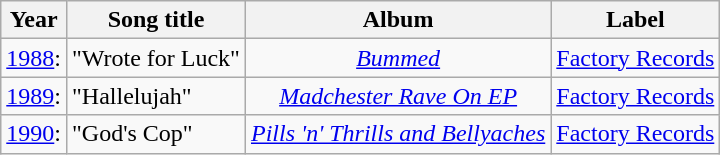<table class="wikitable sortable">
<tr>
<th>Year</th>
<th>Song title</th>
<th>Album</th>
<th>Label</th>
</tr>
<tr>
<td><a href='#'>1988</a>:</td>
<td>"Wrote for Luck"<br><em></em></td>
<td style="text-align:center;"><em><a href='#'>Bummed</a></em></td>
<td style="text-align:center;"><a href='#'>Factory Records</a></td>
</tr>
<tr>
<td><a href='#'>1989</a>:</td>
<td>"Hallelujah"<br><em></em></td>
<td style="text-align:center;"><em><a href='#'>Madchester Rave On EP</a></em></td>
<td style="text-align:center;"><a href='#'>Factory Records</a></td>
</tr>
<tr>
<td><a href='#'>1990</a>:</td>
<td>"God's Cop"<br><em></em></td>
<td style="text-align:center;"><em><a href='#'>Pills 'n' Thrills and Bellyaches</a></em></td>
<td style="text-align:center;"><a href='#'>Factory Records</a></td>
</tr>
</table>
